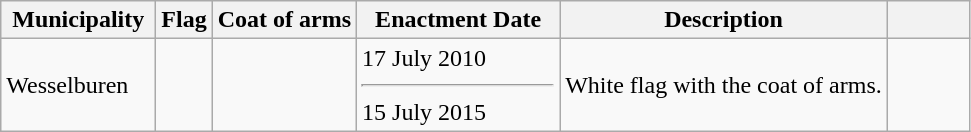<table class="wikitable">
<tr>
<th style="width:12ch;">Municipality</th>
<th>Flag</th>
<th>Coat of arms</th>
<th style="width:16ch;">Enactment Date</th>
<th>Description</th>
<th style="width:6ch;"></th>
</tr>
<tr>
<td>Wesselburen</td>
<td></td>
<td></td>
<td>17 July 2010<hr>15 July 2015</td>
<td>White flag with the coat of arms.</td>
<td></td>
</tr>
</table>
